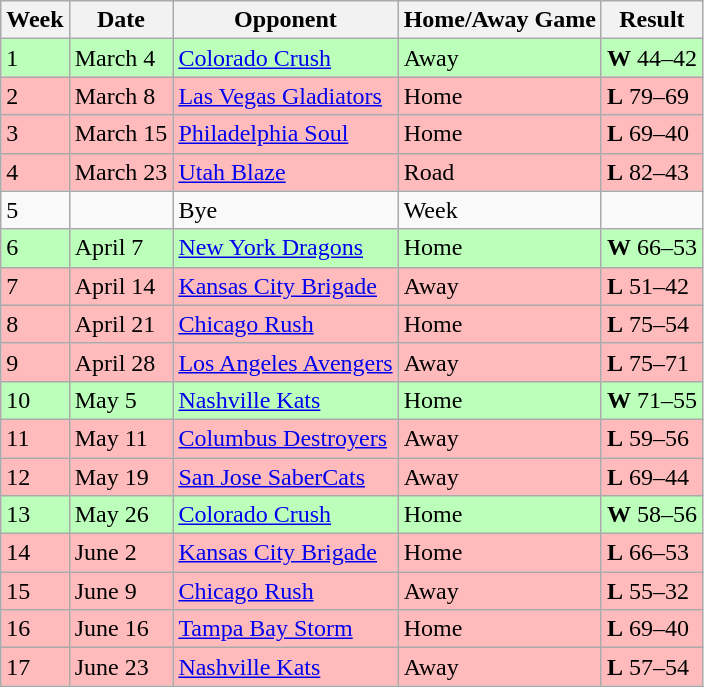<table class="wikitable">
<tr>
<th>Week</th>
<th>Date</th>
<th>Opponent</th>
<th>Home/Away Game</th>
<th>Result</th>
</tr>
<tr bgcolor="bbffbb">
<td>1</td>
<td>March 4</td>
<td><a href='#'>Colorado Crush</a></td>
<td>Away</td>
<td><strong>W</strong> 44–42</td>
</tr>
<tr bgcolor="ffbbbb">
<td>2</td>
<td>March 8</td>
<td><a href='#'>Las Vegas Gladiators</a></td>
<td>Home</td>
<td><strong>L</strong> 79–69</td>
</tr>
<tr bgcolor="ffbbbb">
<td>3</td>
<td>March 15</td>
<td><a href='#'>Philadelphia Soul</a></td>
<td>Home</td>
<td><strong>L</strong> 69–40</td>
</tr>
<tr bgcolor="ffbbbb">
<td>4</td>
<td>March 23</td>
<td><a href='#'>Utah Blaze</a></td>
<td>Road</td>
<td><strong>L</strong> 82–43</td>
</tr>
<tr>
<td>5</td>
<td></td>
<td>Bye</td>
<td>Week</td>
</tr>
<tr bgcolor="bbffbb">
<td>6</td>
<td>April 7</td>
<td><a href='#'>New York Dragons</a></td>
<td>Home</td>
<td><strong>W</strong> 66–53</td>
</tr>
<tr bgcolor="ffbbbb">
<td>7</td>
<td>April 14</td>
<td><a href='#'>Kansas City Brigade</a></td>
<td>Away</td>
<td><strong>L</strong> 51–42</td>
</tr>
<tr bgcolor="ffbbbb">
<td>8</td>
<td>April 21</td>
<td><a href='#'>Chicago Rush</a></td>
<td>Home</td>
<td><strong>L</strong> 75–54</td>
</tr>
<tr bgcolor="ffbbbb">
<td>9</td>
<td>April 28</td>
<td><a href='#'>Los Angeles Avengers</a></td>
<td>Away</td>
<td><strong>L</strong> 75–71</td>
</tr>
<tr bgcolor="bbffbb">
<td>10</td>
<td>May 5</td>
<td><a href='#'>Nashville Kats</a></td>
<td>Home</td>
<td><strong>W</strong> 71–55</td>
</tr>
<tr bgcolor="ffbbbb">
<td>11</td>
<td>May 11</td>
<td><a href='#'>Columbus Destroyers</a></td>
<td>Away</td>
<td><strong>L</strong> 59–56</td>
</tr>
<tr bgcolor="ffbbbb">
<td>12</td>
<td>May 19</td>
<td><a href='#'>San Jose SaberCats</a></td>
<td>Away</td>
<td><strong>L</strong> 69–44</td>
</tr>
<tr bgcolor="bbffbb">
<td>13</td>
<td>May 26</td>
<td><a href='#'>Colorado Crush</a></td>
<td>Home</td>
<td><strong>W</strong> 58–56</td>
</tr>
<tr bgcolor="ffbbbb">
<td>14</td>
<td>June 2</td>
<td><a href='#'>Kansas City Brigade</a></td>
<td>Home</td>
<td><strong>L</strong> 66–53</td>
</tr>
<tr bgcolor="ffbbbb">
<td>15</td>
<td>June 9</td>
<td><a href='#'>Chicago Rush</a></td>
<td>Away</td>
<td><strong>L</strong> 55–32</td>
</tr>
<tr bgcolor="ffbbbb">
<td>16</td>
<td>June 16</td>
<td><a href='#'>Tampa Bay Storm</a></td>
<td>Home</td>
<td><strong>L</strong> 69–40</td>
</tr>
<tr bgcolor="ffbbbb">
<td>17</td>
<td>June 23</td>
<td><a href='#'>Nashville Kats</a></td>
<td>Away</td>
<td><strong>L</strong> 57–54</td>
</tr>
</table>
